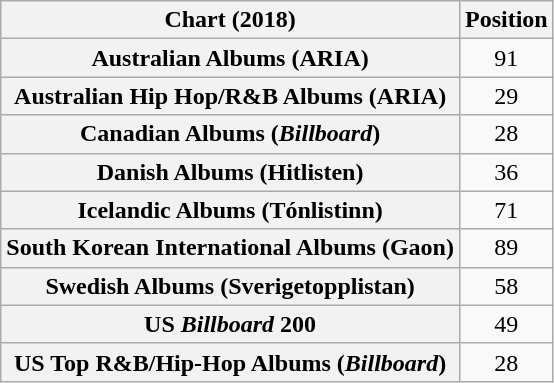<table class="wikitable sortable plainrowheaders" style="text-align:center">
<tr>
<th scope="col">Chart (2018)</th>
<th scope="col">Position</th>
</tr>
<tr>
<th scope="row">Australian Albums (ARIA)</th>
<td>91</td>
</tr>
<tr>
<th scope="row">Australian Hip Hop/R&B Albums (ARIA)</th>
<td>29</td>
</tr>
<tr>
<th scope="row">Canadian Albums (<em>Billboard</em>)</th>
<td>28</td>
</tr>
<tr>
<th scope="row">Danish Albums (Hitlisten)</th>
<td>36</td>
</tr>
<tr>
<th scope="row">Icelandic Albums (Tónlistinn)</th>
<td>71</td>
</tr>
<tr>
<th scope="row">South Korean International Albums (Gaon)</th>
<td>89</td>
</tr>
<tr>
<th scope="row">Swedish Albums (Sverigetopplistan)</th>
<td>58</td>
</tr>
<tr>
<th scope="row">US <em>Billboard</em> 200</th>
<td>49</td>
</tr>
<tr>
<th scope="row">US Top R&B/Hip-Hop Albums (<em>Billboard</em>)</th>
<td>28</td>
</tr>
</table>
